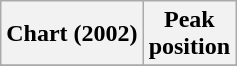<table class="wikitable plainrowheaders sortable">
<tr>
<th>Chart (2002)</th>
<th>Peak<br>position</th>
</tr>
<tr>
</tr>
</table>
